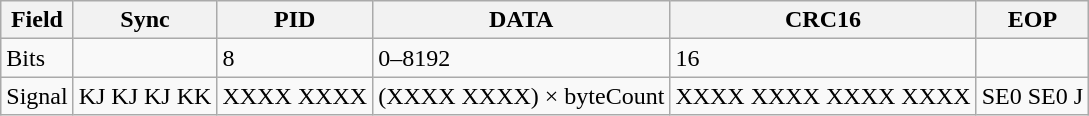<table class="wikitable">
<tr>
<th>Field</th>
<th>Sync</th>
<th>PID</th>
<th>DATA</th>
<th>CRC16</th>
<th>EOP</th>
</tr>
<tr>
<td>Bits</td>
<td></td>
<td>8</td>
<td>0–8192</td>
<td>16</td>
<td></td>
</tr>
<tr>
<td>Signal</td>
<td>KJ KJ KJ KK</td>
<td>XXXX XXXX</td>
<td>(XXXX XXXX) × byteCount</td>
<td>XXXX XXXX XXXX XXXX</td>
<td>SE0 SE0 J</td>
</tr>
</table>
